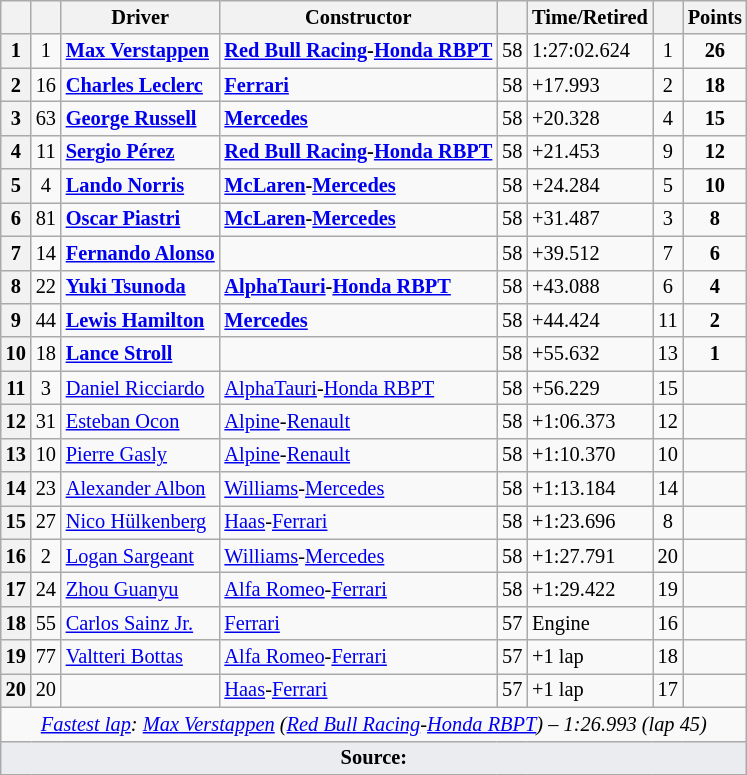<table class="wikitable sortable" style="font-size: 85%;">
<tr>
<th scope="col"></th>
<th scope="col"></th>
<th scope="col">Driver</th>
<th scope="col">Constructor</th>
<th class="unsortable" scope="col"></th>
<th class="unsortable" scope="col">Time/Retired</th>
<th scope="col"></th>
<th scope="col">Points</th>
</tr>
<tr>
<th scope="row">1</th>
<td align="center">1</td>
<td data-sort-value="ver"> <strong><a href='#'>Max Verstappen</a></strong></td>
<td><strong><a href='#'>Red Bull Racing</a>-<a href='#'>Honda RBPT</a></strong></td>
<td align="center">58</td>
<td>1:27:02.624</td>
<td align="center">1</td>
<td align="center"><strong>26</strong></td>
</tr>
<tr>
<th scope="row">2</th>
<td align="center">16</td>
<td data-sort-value="lec"> <strong><a href='#'>Charles Leclerc</a></strong></td>
<td><strong><a href='#'>Ferrari</a></strong></td>
<td align="center">58</td>
<td>+17.993</td>
<td align="center">2</td>
<td align="center"><strong>18</strong></td>
</tr>
<tr>
<th scope="row">3</th>
<td align="center">63</td>
<td data-sort-value="rus"> <strong><a href='#'>George Russell</a></strong></td>
<td><strong><a href='#'>Mercedes</a></strong></td>
<td align="center">58</td>
<td>+20.328</td>
<td align="center">4</td>
<td align="center"><strong>15</strong></td>
</tr>
<tr>
<th scope="row">4</th>
<td align="center">11</td>
<td data-sort-value="per"> <strong><a href='#'>Sergio Pérez</a></strong></td>
<td><strong><a href='#'>Red Bull Racing</a>-<a href='#'>Honda RBPT</a></strong></td>
<td align="center">58</td>
<td>+21.453</td>
<td align="center">9</td>
<td align="center"><strong>12</strong></td>
</tr>
<tr>
<th scope="row">5</th>
<td align="center">4</td>
<td data-sort-value="nor"> <strong><a href='#'>Lando Norris</a></strong></td>
<td><strong><a href='#'>McLaren</a>-<a href='#'>Mercedes</a></strong></td>
<td align="center">58</td>
<td>+24.284</td>
<td align="center">5</td>
<td align="center"><strong>10</strong></td>
</tr>
<tr>
<th scope="row">6</th>
<td align="center">81</td>
<td data-sort-value="pia"> <strong><a href='#'>Oscar Piastri</a></strong></td>
<td><strong><a href='#'>McLaren</a>-<a href='#'>Mercedes</a></strong></td>
<td align="center">58</td>
<td>+31.487</td>
<td align="center">3</td>
<td align="center"><strong>8</strong></td>
</tr>
<tr>
<th scope="row">7</th>
<td align="center">14</td>
<td data-sort-value="alo"> <strong><a href='#'>Fernando Alonso</a></strong></td>
<td></td>
<td align="center">58</td>
<td>+39.512</td>
<td align="center">7</td>
<td align="center"><strong>6</strong></td>
</tr>
<tr>
<th scope="row">8</th>
<td align="center">22</td>
<td data-sort-value="tsu"> <strong><a href='#'>Yuki Tsunoda</a></strong></td>
<td><strong><a href='#'>AlphaTauri</a>-<a href='#'>Honda RBPT</a></strong></td>
<td align="center">58</td>
<td>+43.088</td>
<td align="center">6</td>
<td align="center"><strong>4</strong></td>
</tr>
<tr>
<th scope="row">9</th>
<td align="center">44</td>
<td data-sort-value="ham"> <strong><a href='#'>Lewis Hamilton</a></strong></td>
<td><strong><a href='#'>Mercedes</a></strong></td>
<td align="center">58</td>
<td>+44.424</td>
<td align="center">11</td>
<td align="center"><strong>2</strong></td>
</tr>
<tr>
<th scope="row">10</th>
<td align="center">18</td>
<td data-sort-value="str"> <strong><a href='#'>Lance Stroll</a></strong></td>
<td></td>
<td align="center">58</td>
<td>+55.632</td>
<td align="center">13</td>
<td align="center"><strong>1</strong></td>
</tr>
<tr>
<th scope="row">11</th>
<td align="center">3</td>
<td data-sort-value="ric"> <a href='#'>Daniel Ricciardo</a></td>
<td><a href='#'>AlphaTauri</a>-<a href='#'>Honda RBPT</a></td>
<td align="center">58</td>
<td>+56.229</td>
<td align="center">15</td>
<td align="center"></td>
</tr>
<tr>
<th scope="row">12</th>
<td align="center">31</td>
<td data-sort-value="oco"> <a href='#'>Esteban Ocon</a></td>
<td><a href='#'>Alpine</a>-<a href='#'>Renault</a></td>
<td align="center">58</td>
<td>+1:06.373</td>
<td align="center">12</td>
<td align="center"></td>
</tr>
<tr>
<th scope="row">13</th>
<td align="center">10</td>
<td data-sort-value="gas"> <a href='#'>Pierre Gasly</a></td>
<td><a href='#'>Alpine</a>-<a href='#'>Renault</a></td>
<td align="center">58</td>
<td>+1:10.370</td>
<td align="center">10</td>
<td align="center"></td>
</tr>
<tr>
<th scope="row">14</th>
<td align="center">23</td>
<td data-sort-value="alb"> <a href='#'>Alexander Albon</a></td>
<td><a href='#'>Williams</a>-<a href='#'>Mercedes</a></td>
<td align="center">58</td>
<td>+1:13.184</td>
<td align="center">14</td>
<td align="center"></td>
</tr>
<tr>
<th scope="row">15</th>
<td align="center">27</td>
<td data-sort-value="hul"> <a href='#'>Nico Hülkenberg</a></td>
<td><a href='#'>Haas</a>-<a href='#'>Ferrari</a></td>
<td align="center">58</td>
<td>+1:23.696</td>
<td align="center">8</td>
<td align="center"></td>
</tr>
<tr>
<th scope="row">16</th>
<td align="center">2</td>
<td data-sort-value="sar"> <a href='#'>Logan Sargeant</a></td>
<td><a href='#'>Williams</a>-<a href='#'>Mercedes</a></td>
<td align="center">58</td>
<td>+1:27.791</td>
<td align="center">20</td>
<td align="center"></td>
</tr>
<tr>
<th scope="row">17</th>
<td align="center">24</td>
<td data-sort-value="zho"> <a href='#'>Zhou Guanyu</a></td>
<td><a href='#'>Alfa Romeo</a>-<a href='#'>Ferrari</a></td>
<td align="center">58</td>
<td>+1:29.422</td>
<td align="center">19</td>
<td align="center"></td>
</tr>
<tr>
<th scope="row">18</th>
<td align="center">55</td>
<td data-sort-value="sai"> <a href='#'>Carlos Sainz Jr.</a></td>
<td><a href='#'>Ferrari</a></td>
<td align="center">57</td>
<td>Engine</td>
<td align="center">16</td>
<td align="center"></td>
</tr>
<tr>
<th scope="row">19</th>
<td align="center">77</td>
<td data-sort-value="bot"> <a href='#'>Valtteri Bottas</a></td>
<td><a href='#'>Alfa Romeo</a>-<a href='#'>Ferrari</a></td>
<td align="center">57</td>
<td>+1 lap</td>
<td align="center">18</td>
<td align="center"></td>
</tr>
<tr>
<th scope="row">20</th>
<td align="center">20</td>
<td data-sort-value="mag"></td>
<td><a href='#'>Haas</a>-<a href='#'>Ferrari</a></td>
<td align="center">57</td>
<td>+1 lap</td>
<td align="center">17</td>
<td align="center"></td>
</tr>
<tr class="sortbottom">
<td colspan="8" align="center"><em><a href='#'>Fastest lap</a>:</em>  <em><a href='#'>Max Verstappen</a> (<a href='#'>Red Bull Racing</a>-<a href='#'>Honda RBPT</a>) – 1:26.993 (lap 45)</em></td>
</tr>
<tr class="sortbottom">
<td colspan="8" style="background-color:#eaecf0;text-align:center"><strong>Source:</strong></td>
</tr>
</table>
